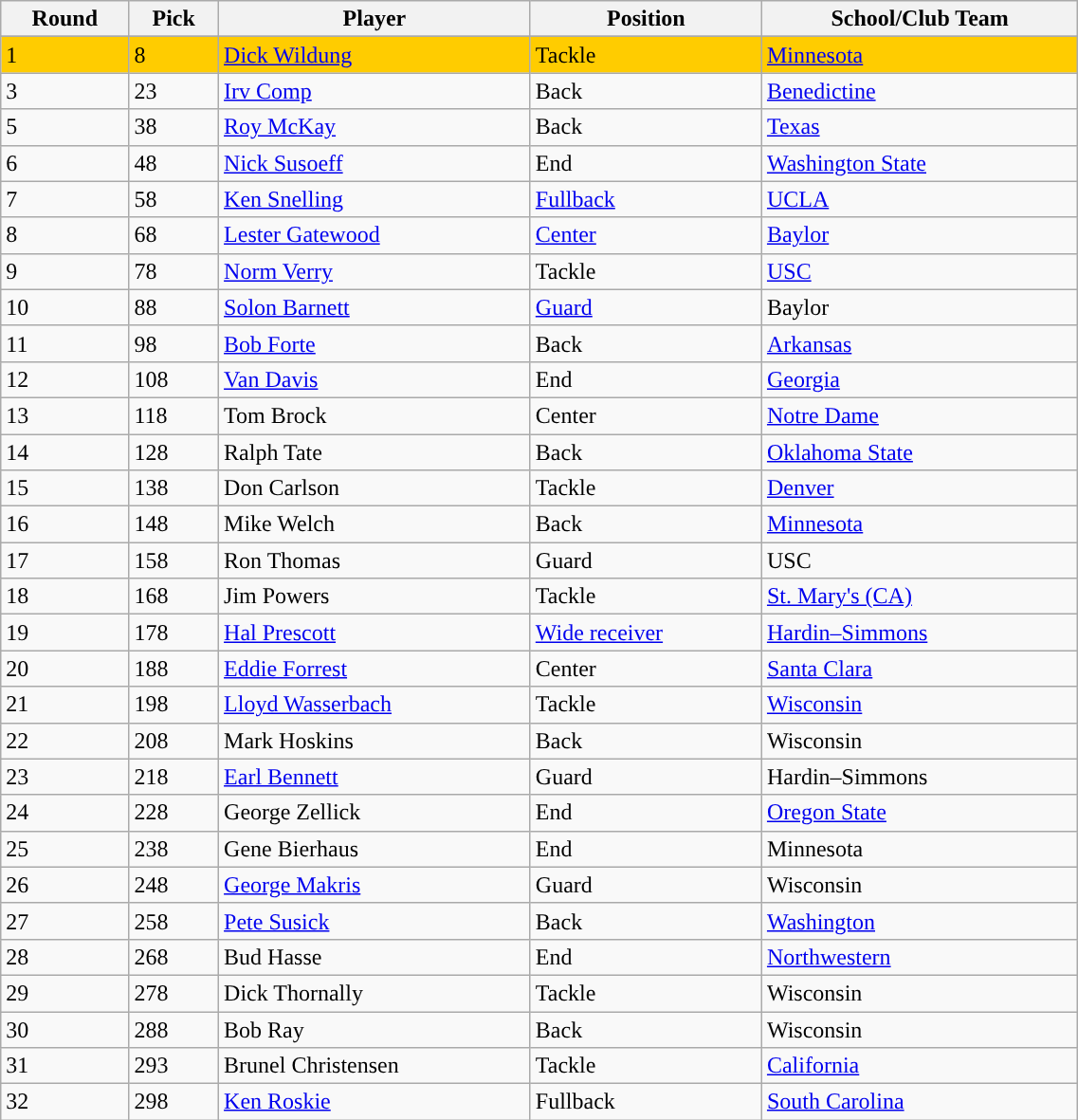<table class="wikitable sortable sortable" width ="60%">
<tr>
<th>Round</th>
<th>Pick</th>
<th>Player</th>
<th>Position</th>
<th>School/Club Team</th>
</tr>
<tr>
</tr>
<tr bgcolor="#FFCC00">
<td>1</td>
<td>8</td>
<td><a href='#'>Dick Wildung</a></td>
<td>Tackle</td>
<td><a href='#'>Minnesota</a></td>
</tr>
<tr>
<td>3</td>
<td>23</td>
<td><a href='#'>Irv Comp</a></td>
<td>Back</td>
<td><a href='#'>Benedictine</a></td>
</tr>
<tr>
<td>5</td>
<td>38</td>
<td><a href='#'>Roy McKay</a></td>
<td>Back</td>
<td><a href='#'>Texas</a></td>
</tr>
<tr>
<td>6</td>
<td>48</td>
<td><a href='#'>Nick Susoeff</a></td>
<td>End</td>
<td><a href='#'>Washington State</a></td>
</tr>
<tr>
<td>7</td>
<td>58</td>
<td><a href='#'>Ken Snelling</a></td>
<td><a href='#'>Fullback</a></td>
<td><a href='#'>UCLA</a></td>
</tr>
<tr>
<td>8</td>
<td>68</td>
<td><a href='#'>Lester Gatewood</a></td>
<td><a href='#'>Center</a></td>
<td><a href='#'>Baylor</a></td>
</tr>
<tr>
<td>9</td>
<td>78</td>
<td><a href='#'>Norm Verry</a></td>
<td>Tackle</td>
<td><a href='#'>USC</a></td>
</tr>
<tr>
<td>10</td>
<td>88</td>
<td><a href='#'>Solon Barnett</a></td>
<td><a href='#'>Guard</a></td>
<td>Baylor</td>
</tr>
<tr>
<td>11</td>
<td>98</td>
<td><a href='#'>Bob Forte</a></td>
<td>Back</td>
<td><a href='#'>Arkansas</a></td>
</tr>
<tr>
<td>12</td>
<td>108</td>
<td><a href='#'>Van Davis</a></td>
<td>End</td>
<td><a href='#'>Georgia</a></td>
</tr>
<tr>
<td>13</td>
<td>118</td>
<td>Tom Brock</td>
<td>Center</td>
<td><a href='#'>Notre Dame</a></td>
</tr>
<tr>
<td>14</td>
<td>128</td>
<td>Ralph Tate</td>
<td>Back</td>
<td><a href='#'>Oklahoma State</a></td>
</tr>
<tr>
<td>15</td>
<td>138</td>
<td>Don Carlson</td>
<td>Tackle</td>
<td><a href='#'>Denver</a></td>
</tr>
<tr>
<td>16</td>
<td>148</td>
<td>Mike Welch</td>
<td>Back</td>
<td><a href='#'>Minnesota</a></td>
</tr>
<tr>
<td>17</td>
<td>158</td>
<td>Ron Thomas</td>
<td>Guard</td>
<td>USC</td>
</tr>
<tr>
<td>18</td>
<td>168</td>
<td>Jim Powers</td>
<td>Tackle</td>
<td><a href='#'>St. Mary's (CA)</a></td>
</tr>
<tr>
<td>19</td>
<td>178</td>
<td><a href='#'>Hal Prescott</a></td>
<td><a href='#'>Wide receiver</a></td>
<td><a href='#'>Hardin–Simmons</a></td>
</tr>
<tr>
<td>20</td>
<td>188</td>
<td><a href='#'>Eddie Forrest</a></td>
<td>Center</td>
<td><a href='#'>Santa Clara</a></td>
</tr>
<tr>
<td>21</td>
<td>198</td>
<td><a href='#'>Lloyd Wasserbach</a></td>
<td>Tackle</td>
<td><a href='#'>Wisconsin</a></td>
</tr>
<tr>
<td>22</td>
<td>208</td>
<td>Mark Hoskins</td>
<td>Back</td>
<td>Wisconsin</td>
</tr>
<tr>
<td>23</td>
<td>218</td>
<td><a href='#'>Earl Bennett</a></td>
<td>Guard</td>
<td>Hardin–Simmons</td>
</tr>
<tr>
<td>24</td>
<td>228</td>
<td>George Zellick</td>
<td>End</td>
<td><a href='#'>Oregon State</a></td>
</tr>
<tr>
<td>25</td>
<td>238</td>
<td>Gene Bierhaus</td>
<td>End</td>
<td>Minnesota</td>
</tr>
<tr>
<td>26</td>
<td>248</td>
<td><a href='#'>George Makris</a></td>
<td>Guard</td>
<td>Wisconsin</td>
</tr>
<tr>
<td>27</td>
<td>258</td>
<td><a href='#'>Pete Susick</a></td>
<td>Back</td>
<td><a href='#'>Washington</a></td>
</tr>
<tr>
<td>28</td>
<td>268</td>
<td>Bud Hasse</td>
<td>End</td>
<td><a href='#'>Northwestern</a></td>
</tr>
<tr>
<td>29</td>
<td>278</td>
<td>Dick Thornally</td>
<td>Tackle</td>
<td>Wisconsin</td>
</tr>
<tr>
<td>30</td>
<td>288</td>
<td>Bob Ray</td>
<td>Back</td>
<td>Wisconsin</td>
</tr>
<tr>
<td>31</td>
<td>293</td>
<td>Brunel Christensen</td>
<td>Tackle</td>
<td><a href='#'>California</a></td>
</tr>
<tr>
<td>32</td>
<td>298</td>
<td><a href='#'>Ken Roskie</a></td>
<td>Fullback</td>
<td><a href='#'>South Carolina</a></td>
</tr>
</table>
